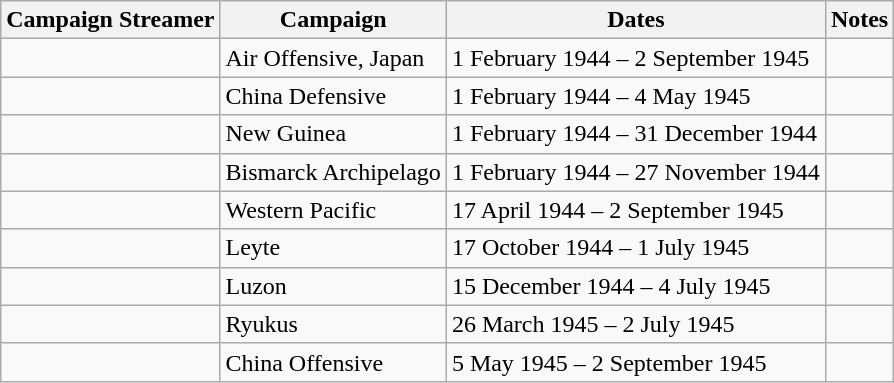<table class="wikitable">
<tr>
<th>Campaign Streamer</th>
<th>Campaign</th>
<th>Dates</th>
<th>Notes</th>
</tr>
<tr>
<td></td>
<td>Air Offensive, Japan</td>
<td>1 February 1944 – 2 September 1945</td>
<td></td>
</tr>
<tr>
<td></td>
<td>China Defensive</td>
<td>1 February 1944 – 4 May 1945</td>
<td></td>
</tr>
<tr>
<td></td>
<td>New Guinea</td>
<td>1 February 1944 – 31 December 1944</td>
<td></td>
</tr>
<tr>
<td></td>
<td>Bismarck Archipelago</td>
<td>1 February 1944 – 27 November 1944</td>
<td></td>
</tr>
<tr>
<td></td>
<td>Western Pacific</td>
<td>17 April 1944 – 2 September 1945</td>
<td></td>
</tr>
<tr>
<td></td>
<td>Leyte</td>
<td>17 October 1944 – 1 July 1945</td>
<td></td>
</tr>
<tr>
<td></td>
<td>Luzon</td>
<td>15 December 1944 – 4 July 1945</td>
<td></td>
</tr>
<tr>
<td></td>
<td>Ryukus</td>
<td>26 March 1945 – 2 July 1945</td>
<td></td>
</tr>
<tr>
<td></td>
<td>China Offensive</td>
<td>5 May 1945 – 2 September 1945</td>
<td></td>
</tr>
</table>
